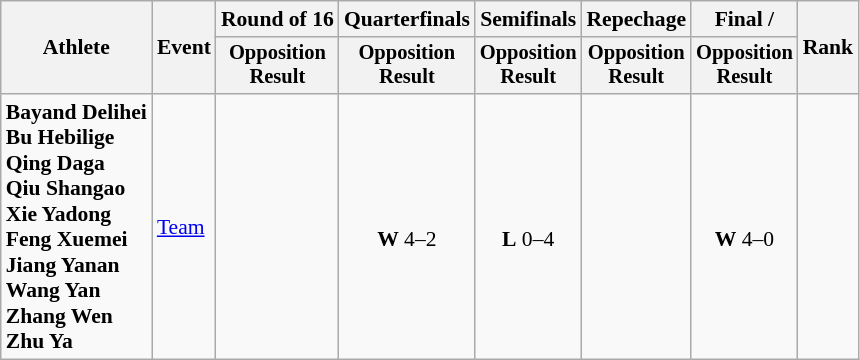<table class=wikitable style=font-size:90%;text-align:center>
<tr>
<th rowspan="2">Athlete</th>
<th rowspan="2">Event</th>
<th>Round of 16</th>
<th>Quarterfinals</th>
<th>Semifinals</th>
<th>Repechage</th>
<th>Final / </th>
<th rowspan=2>Rank</th>
</tr>
<tr style="font-size:95%">
<th>Opposition<br>Result</th>
<th>Opposition<br>Result</th>
<th>Opposition<br>Result</th>
<th>Opposition<br>Result</th>
<th>Opposition<br>Result</th>
</tr>
<tr>
<td align=left><strong>Bayand Delihei<br>Bu Hebilige<br>Qing Daga<br>Qiu Shangao<br>Xie Yadong<br>Feng Xuemei<br>Jiang Yanan<br>Wang Yan<br>Zhang Wen<br>Zhu Ya</strong></td>
<td align=left><a href='#'>Team</a></td>
<td></td>
<td><br><strong>W</strong> 4–2</td>
<td><br><strong>L</strong> 0–4</td>
<td></td>
<td><br><strong>W</strong> 4–0</td>
<td></td>
</tr>
</table>
